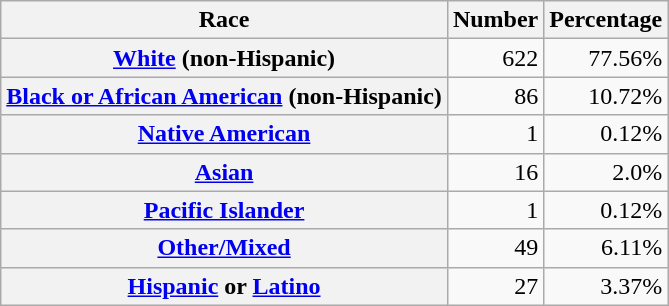<table class="wikitable" style="text-align:right">
<tr>
<th scope="col">Race</th>
<th scope="col">Number</th>
<th scope="col">Percentage</th>
</tr>
<tr>
<th scope="row"><a href='#'>White</a> (non-Hispanic)</th>
<td>622</td>
<td>77.56%</td>
</tr>
<tr>
<th scope="row"><a href='#'>Black or African American</a> (non-Hispanic)</th>
<td>86</td>
<td>10.72%</td>
</tr>
<tr>
<th scope="row"><a href='#'>Native American</a></th>
<td>1</td>
<td>0.12%</td>
</tr>
<tr>
<th scope="row"><a href='#'>Asian</a></th>
<td>16</td>
<td>2.0%</td>
</tr>
<tr>
<th scope="row"><a href='#'>Pacific Islander</a></th>
<td>1</td>
<td>0.12%</td>
</tr>
<tr>
<th scope="row"><a href='#'>Other/Mixed</a></th>
<td>49</td>
<td>6.11%</td>
</tr>
<tr>
<th scope="row"><a href='#'>Hispanic</a> or <a href='#'>Latino</a></th>
<td>27</td>
<td>3.37%</td>
</tr>
</table>
